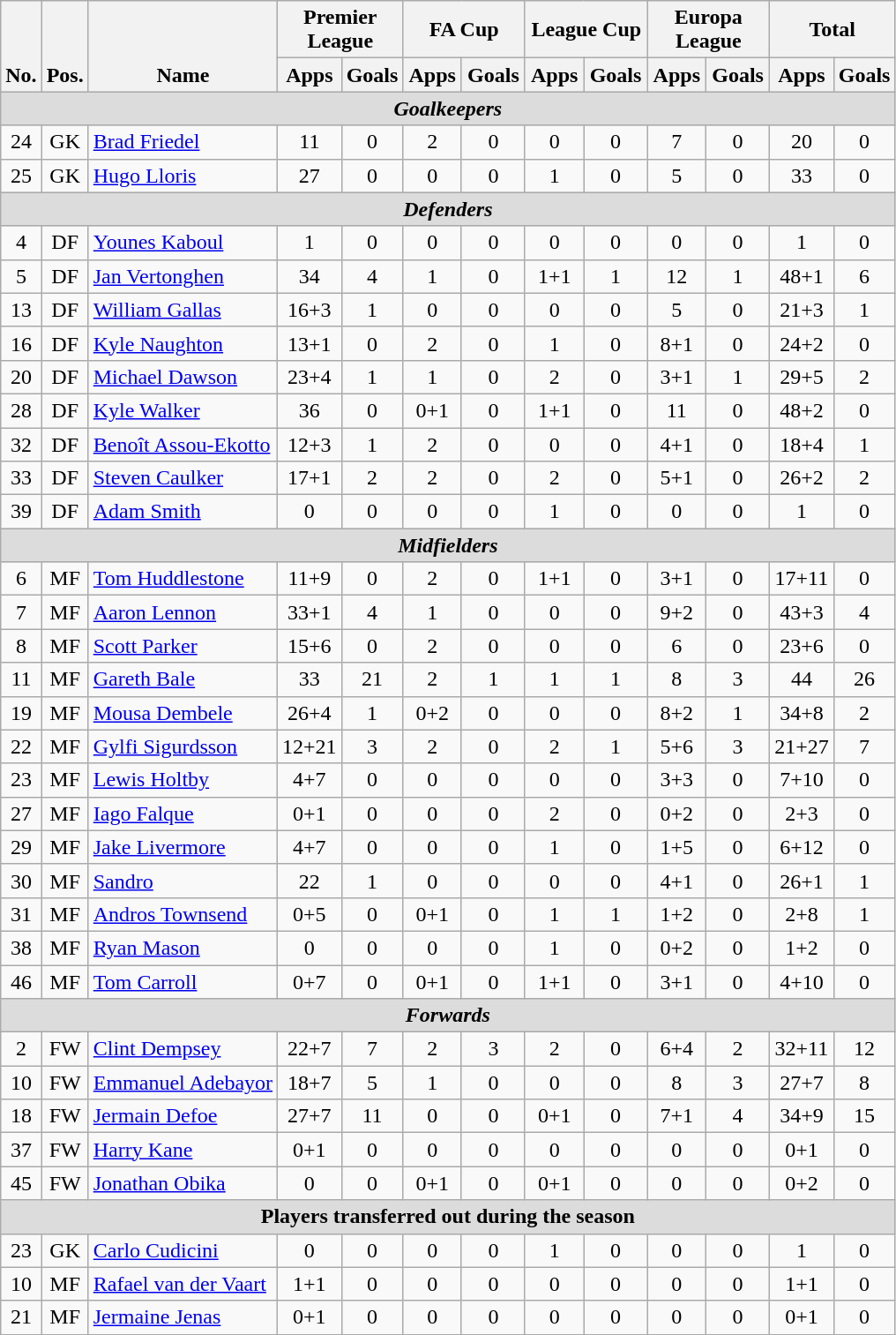<table class="wikitable" style="text-align:center">
<tr>
<th rowspan="2" style="vertical-align:bottom;">No.</th>
<th rowspan="2" style="vertical-align:bottom;">Pos.</th>
<th rowspan="2" style="vertical-align:bottom;">Name</th>
<th colspan="2" style="width:85px;">Premier League</th>
<th colspan="2" style="width:85px;">FA Cup</th>
<th colspan="2" style="width:85px;">League Cup</th>
<th colspan="2" style="width:85px;">Europa League</th>
<th colspan="2" style="width:85px;">Total</th>
</tr>
<tr>
<th>Apps</th>
<th>Goals</th>
<th>Apps</th>
<th>Goals</th>
<th>Apps</th>
<th>Goals</th>
<th>Apps</th>
<th>Goals</th>
<th>Apps</th>
<th>Goals</th>
</tr>
<tr>
<th colspan=14 style=background:#dcdcdc; text-align:center><em>Goalkeepers</em></th>
</tr>
<tr>
<td>24</td>
<td>GK</td>
<td align="left"> <a href='#'>Brad Friedel</a></td>
<td>11</td>
<td>0</td>
<td>2</td>
<td>0</td>
<td>0</td>
<td>0</td>
<td>7</td>
<td>0</td>
<td>20</td>
<td>0</td>
</tr>
<tr>
<td>25</td>
<td>GK</td>
<td align="left"> <a href='#'>Hugo Lloris</a></td>
<td>27</td>
<td>0</td>
<td>0</td>
<td>0</td>
<td>1</td>
<td>0</td>
<td>5</td>
<td>0</td>
<td>33</td>
<td>0</td>
</tr>
<tr>
<th colspan=14 style=background:#dcdcdc; text-align:center><em>Defenders</em></th>
</tr>
<tr>
<td>4</td>
<td>DF</td>
<td align="left"> <a href='#'>Younes Kaboul</a></td>
<td>1</td>
<td>0</td>
<td>0</td>
<td>0</td>
<td>0</td>
<td>0</td>
<td>0</td>
<td>0</td>
<td>1</td>
<td>0</td>
</tr>
<tr>
<td>5</td>
<td>DF</td>
<td align="left"> <a href='#'>Jan Vertonghen</a></td>
<td>34</td>
<td>4</td>
<td>1</td>
<td>0</td>
<td>1+1</td>
<td>1</td>
<td>12</td>
<td>1</td>
<td>48+1</td>
<td>6</td>
</tr>
<tr>
<td>13</td>
<td>DF</td>
<td align="left"> <a href='#'>William Gallas</a></td>
<td>16+3</td>
<td>1</td>
<td>0</td>
<td>0</td>
<td>0</td>
<td>0</td>
<td>5</td>
<td>0</td>
<td>21+3</td>
<td>1</td>
</tr>
<tr>
<td>16</td>
<td>DF</td>
<td align="left"> <a href='#'>Kyle Naughton</a></td>
<td>13+1</td>
<td>0</td>
<td>2</td>
<td>0</td>
<td>1</td>
<td>0</td>
<td>8+1</td>
<td>0</td>
<td>24+2</td>
<td>0</td>
</tr>
<tr>
<td>20</td>
<td>DF</td>
<td align="left"> <a href='#'>Michael Dawson</a></td>
<td>23+4</td>
<td>1</td>
<td>1</td>
<td>0</td>
<td>2</td>
<td>0</td>
<td>3+1</td>
<td>1</td>
<td>29+5</td>
<td>2</td>
</tr>
<tr>
<td>28</td>
<td>DF</td>
<td align="left"> <a href='#'>Kyle Walker</a></td>
<td>36</td>
<td>0</td>
<td>0+1</td>
<td>0</td>
<td>1+1</td>
<td>0</td>
<td>11</td>
<td>0</td>
<td>48+2</td>
<td>0</td>
</tr>
<tr>
<td>32</td>
<td>DF</td>
<td align="left"> <a href='#'>Benoît Assou-Ekotto</a></td>
<td>12+3</td>
<td>1</td>
<td>2</td>
<td>0</td>
<td>0</td>
<td>0</td>
<td>4+1</td>
<td>0</td>
<td>18+4</td>
<td>1</td>
</tr>
<tr>
<td>33</td>
<td>DF</td>
<td align="left"> <a href='#'>Steven Caulker</a></td>
<td>17+1</td>
<td>2</td>
<td>2</td>
<td>0</td>
<td>2</td>
<td>0</td>
<td>5+1</td>
<td>0</td>
<td>26+2</td>
<td>2</td>
</tr>
<tr>
<td>39</td>
<td>DF</td>
<td align="left"> <a href='#'>Adam Smith</a></td>
<td>0</td>
<td>0</td>
<td>0</td>
<td>0</td>
<td>1</td>
<td>0</td>
<td>0</td>
<td>0</td>
<td>1</td>
<td>0</td>
</tr>
<tr>
<th colspan=14 style=background:#dcdcdc; text-align:center><em>Midfielders</em></th>
</tr>
<tr>
<td>6</td>
<td>MF</td>
<td align="left"> <a href='#'>Tom Huddlestone</a></td>
<td>11+9</td>
<td>0</td>
<td>2</td>
<td>0</td>
<td>1+1</td>
<td>0</td>
<td>3+1</td>
<td>0</td>
<td>17+11</td>
<td>0</td>
</tr>
<tr>
<td>7</td>
<td>MF</td>
<td align="left"> <a href='#'>Aaron Lennon</a></td>
<td>33+1</td>
<td>4</td>
<td>1</td>
<td>0</td>
<td>0</td>
<td>0</td>
<td>9+2</td>
<td>0</td>
<td>43+3</td>
<td>4</td>
</tr>
<tr>
<td>8</td>
<td>MF</td>
<td align="left"> <a href='#'>Scott Parker</a></td>
<td>15+6</td>
<td>0</td>
<td>2</td>
<td>0</td>
<td>0</td>
<td>0</td>
<td>6</td>
<td>0</td>
<td>23+6</td>
<td>0</td>
</tr>
<tr>
<td>11</td>
<td>MF</td>
<td align="left"> <a href='#'>Gareth Bale</a></td>
<td>33</td>
<td>21</td>
<td>2</td>
<td>1</td>
<td>1</td>
<td>1</td>
<td>8</td>
<td>3</td>
<td>44</td>
<td>26</td>
</tr>
<tr>
<td>19</td>
<td>MF</td>
<td align="left"> <a href='#'>Mousa Dembele</a></td>
<td>26+4</td>
<td>1</td>
<td>0+2</td>
<td>0</td>
<td>0</td>
<td>0</td>
<td>8+2</td>
<td>1</td>
<td>34+8</td>
<td>2</td>
</tr>
<tr>
<td>22</td>
<td>MF</td>
<td align="left"> <a href='#'>Gylfi Sigurdsson</a></td>
<td>12+21</td>
<td>3</td>
<td>2</td>
<td>0</td>
<td>2</td>
<td>1</td>
<td>5+6</td>
<td>3</td>
<td>21+27</td>
<td>7</td>
</tr>
<tr>
<td>23</td>
<td>MF</td>
<td align="left"> <a href='#'>Lewis Holtby</a></td>
<td>4+7</td>
<td>0</td>
<td>0</td>
<td>0</td>
<td>0</td>
<td>0</td>
<td>3+3</td>
<td>0</td>
<td>7+10</td>
<td>0</td>
</tr>
<tr>
<td>27</td>
<td>MF</td>
<td align="left"> <a href='#'>Iago Falque</a></td>
<td>0+1</td>
<td>0</td>
<td>0</td>
<td>0</td>
<td>2</td>
<td>0</td>
<td>0+2</td>
<td>0</td>
<td>2+3</td>
<td>0</td>
</tr>
<tr>
<td>29</td>
<td>MF</td>
<td align="left"> <a href='#'>Jake Livermore</a></td>
<td>4+7</td>
<td>0</td>
<td>0</td>
<td>0</td>
<td>1</td>
<td>0</td>
<td>1+5</td>
<td>0</td>
<td>6+12</td>
<td>0</td>
</tr>
<tr>
<td>30</td>
<td>MF</td>
<td align="left"> <a href='#'>Sandro</a></td>
<td>22</td>
<td>1</td>
<td>0</td>
<td>0</td>
<td>0</td>
<td>0</td>
<td>4+1</td>
<td>0</td>
<td>26+1</td>
<td>1</td>
</tr>
<tr>
<td>31</td>
<td>MF</td>
<td align="left"> <a href='#'>Andros Townsend</a></td>
<td>0+5</td>
<td>0</td>
<td>0+1</td>
<td>0</td>
<td>1</td>
<td>1</td>
<td>1+2</td>
<td>0</td>
<td>2+8</td>
<td>1</td>
</tr>
<tr>
<td>38</td>
<td>MF</td>
<td align="left"> <a href='#'>Ryan Mason</a></td>
<td>0</td>
<td>0</td>
<td>0</td>
<td>0</td>
<td>1</td>
<td>0</td>
<td>0+2</td>
<td>0</td>
<td>1+2</td>
<td>0</td>
</tr>
<tr>
<td>46</td>
<td>MF</td>
<td align="left"> <a href='#'>Tom Carroll</a></td>
<td>0+7</td>
<td>0</td>
<td>0+1</td>
<td>0</td>
<td>1+1</td>
<td>0</td>
<td>3+1</td>
<td>0</td>
<td>4+10</td>
<td>0</td>
</tr>
<tr>
<th colspan=14 style=background:#dcdcdc; text-align:center><em>Forwards</em></th>
</tr>
<tr>
<td>2</td>
<td>FW</td>
<td align="left"> <a href='#'>Clint Dempsey</a></td>
<td>22+7</td>
<td>7</td>
<td>2</td>
<td>3</td>
<td>2</td>
<td>0</td>
<td>6+4</td>
<td>2</td>
<td>32+11</td>
<td>12</td>
</tr>
<tr>
<td>10</td>
<td>FW</td>
<td align="left"> <a href='#'>Emmanuel Adebayor</a></td>
<td>18+7</td>
<td>5</td>
<td>1</td>
<td>0</td>
<td>0</td>
<td>0</td>
<td>8</td>
<td>3</td>
<td>27+7</td>
<td>8</td>
</tr>
<tr>
<td>18</td>
<td>FW</td>
<td align="left"> <a href='#'>Jermain Defoe</a></td>
<td>27+7</td>
<td>11</td>
<td>0</td>
<td>0</td>
<td>0+1</td>
<td>0</td>
<td>7+1</td>
<td>4</td>
<td>34+9</td>
<td>15</td>
</tr>
<tr>
<td>37</td>
<td>FW</td>
<td align="left"> <a href='#'>Harry Kane</a></td>
<td>0+1</td>
<td>0</td>
<td>0</td>
<td>0</td>
<td>0</td>
<td>0</td>
<td>0</td>
<td>0</td>
<td>0+1</td>
<td>0</td>
</tr>
<tr>
<td>45</td>
<td>FW</td>
<td align="left"> <a href='#'>Jonathan Obika</a></td>
<td>0</td>
<td>0</td>
<td>0+1</td>
<td>0</td>
<td>0+1</td>
<td>0</td>
<td>0</td>
<td>0</td>
<td>0+2</td>
<td>0</td>
</tr>
<tr>
<th colspan=14 style=background:#dcdcdc; text-align:center>Players transferred out during the season</th>
</tr>
<tr>
<td>23</td>
<td>GK</td>
<td align="left"> <a href='#'>Carlo Cudicini</a></td>
<td>0</td>
<td>0</td>
<td>0</td>
<td>0</td>
<td>1</td>
<td>0</td>
<td>0</td>
<td>0</td>
<td>1</td>
<td>0</td>
</tr>
<tr>
<td>10</td>
<td>MF</td>
<td align="left"> <a href='#'>Rafael van der Vaart</a></td>
<td>1+1</td>
<td>0</td>
<td>0</td>
<td>0</td>
<td>0</td>
<td>0</td>
<td>0</td>
<td>0</td>
<td>1+1</td>
<td>0</td>
</tr>
<tr>
<td>21</td>
<td>MF</td>
<td align="left"> <a href='#'>Jermaine Jenas</a></td>
<td>0+1</td>
<td>0</td>
<td>0</td>
<td>0</td>
<td>0</td>
<td>0</td>
<td>0</td>
<td>0</td>
<td>0+1</td>
<td>0</td>
</tr>
<tr>
</tr>
</table>
